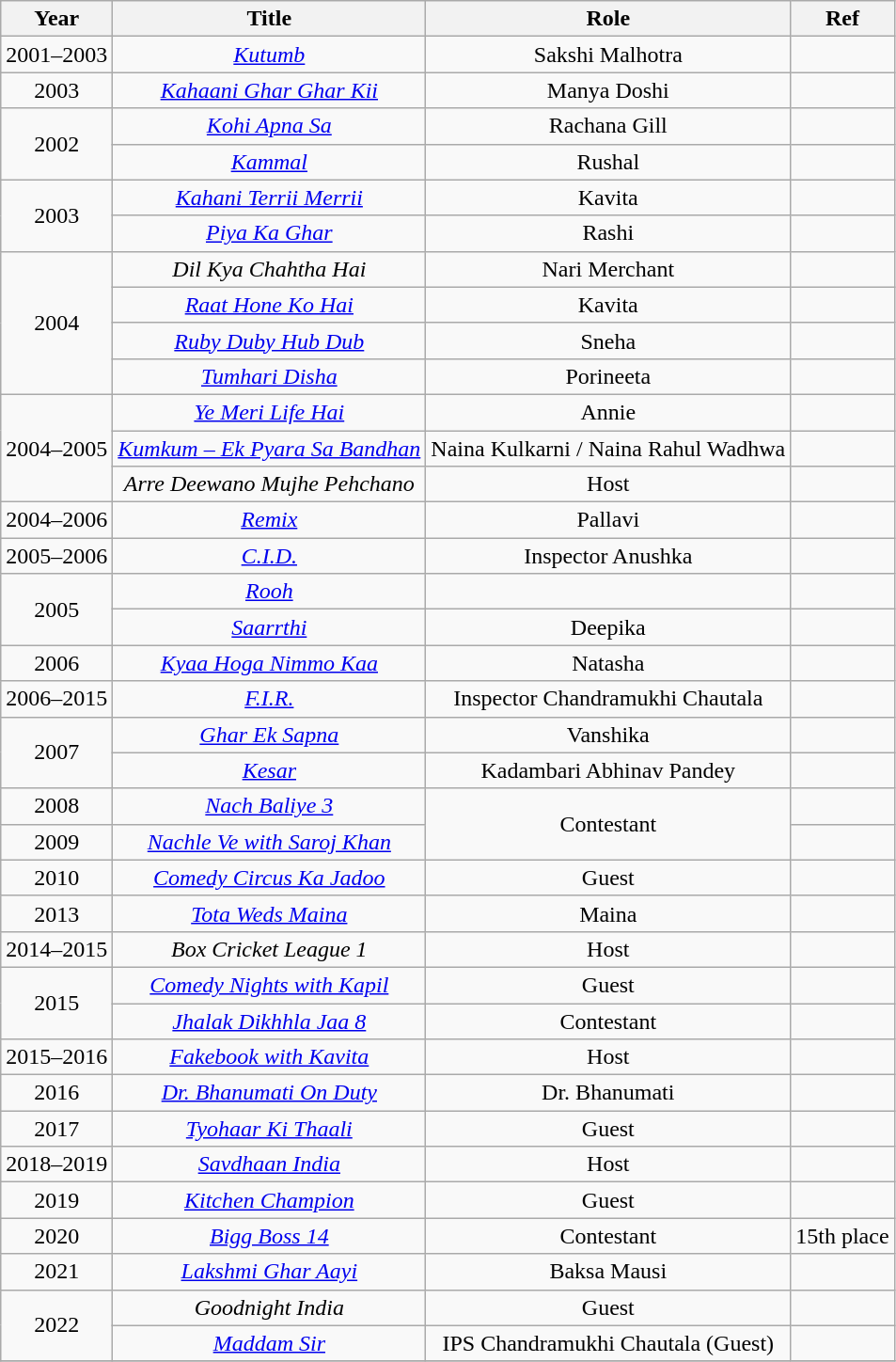<table class="wikitable" style="text-align:center;">
<tr>
<th>Year</th>
<th>Title</th>
<th>Role</th>
<th>Ref</th>
</tr>
<tr>
<td>2001–2003</td>
<td><em><a href='#'>Kutumb</a></em></td>
<td>Sakshi Malhotra</td>
<td></td>
</tr>
<tr>
<td>2003</td>
<td><em><a href='#'>Kahaani Ghar Ghar Kii</a></em></td>
<td>Manya Doshi</td>
<td></td>
</tr>
<tr>
<td rowspan="2">2002</td>
<td><em><a href='#'>Kohi Apna Sa</a></em></td>
<td>Rachana Gill</td>
<td></td>
</tr>
<tr>
<td><em><a href='#'>Kammal</a></em></td>
<td>Rushal</td>
<td></td>
</tr>
<tr>
<td rowspan="2">2003</td>
<td><em><a href='#'>Kahani Terrii Merrii</a></em></td>
<td>Kavita</td>
<td></td>
</tr>
<tr>
<td><em><a href='#'>Piya Ka Ghar</a></em></td>
<td>Rashi</td>
<td></td>
</tr>
<tr>
<td rowspan="4">2004</td>
<td><em>Dil Kya Chahtha Hai</em></td>
<td>Nari Merchant</td>
<td></td>
</tr>
<tr>
<td><em><a href='#'>Raat Hone Ko Hai</a></em></td>
<td>Kavita</td>
<td></td>
</tr>
<tr>
<td><em><a href='#'>Ruby Duby Hub Dub</a></em></td>
<td>Sneha</td>
<td></td>
</tr>
<tr>
<td><em><a href='#'>Tumhari Disha</a></em></td>
<td>Porineeta</td>
<td></td>
</tr>
<tr>
<td rowspan="3">2004–2005</td>
<td><em><a href='#'>Ye Meri Life Hai</a></em></td>
<td>Annie</td>
<td></td>
</tr>
<tr>
<td><em><a href='#'>Kumkum – Ek Pyara Sa Bandhan</a></em></td>
<td>Naina Kulkarni / Naina Rahul Wadhwa</td>
<td></td>
</tr>
<tr>
<td><em>Arre Deewano Mujhe Pehchano</em></td>
<td>Host</td>
<td></td>
</tr>
<tr>
<td>2004–2006</td>
<td><em><a href='#'>Remix</a></em></td>
<td>Pallavi</td>
<td></td>
</tr>
<tr>
<td>2005–2006</td>
<td><em><a href='#'>C.I.D.</a></em></td>
<td>Inspector Anushka</td>
<td></td>
</tr>
<tr>
<td rowspan="2">2005</td>
<td><em><a href='#'>Rooh</a></em></td>
<td></td>
<td></td>
</tr>
<tr>
<td><em><a href='#'>Saarrthi</a></em></td>
<td>Deepika</td>
<td></td>
</tr>
<tr>
<td>2006</td>
<td><em><a href='#'>Kyaa Hoga Nimmo Kaa</a></em></td>
<td>Natasha</td>
<td></td>
</tr>
<tr>
<td>2006–2015</td>
<td><em><a href='#'>F.I.R.</a></em></td>
<td>Inspector Chandramukhi Chautala</td>
<td></td>
</tr>
<tr>
<td rowspan="2">2007</td>
<td><em><a href='#'>Ghar Ek Sapna</a></em></td>
<td>Vanshika</td>
<td></td>
</tr>
<tr>
<td><em><a href='#'>Kesar</a></em></td>
<td>Kadambari Abhinav Pandey</td>
<td></td>
</tr>
<tr>
<td>2008</td>
<td><em><a href='#'>Nach Baliye 3</a></em></td>
<td rowspan="2">Contestant</td>
<td></td>
</tr>
<tr>
<td>2009</td>
<td><em><a href='#'>Nachle Ve with Saroj Khan</a></em></td>
<td></td>
</tr>
<tr>
<td>2010</td>
<td><em><a href='#'>Comedy Circus Ka Jadoo</a></em></td>
<td>Guest</td>
<td></td>
</tr>
<tr>
<td>2013</td>
<td><em><a href='#'>Tota Weds Maina</a></em></td>
<td>Maina</td>
<td></td>
</tr>
<tr>
<td>2014–2015</td>
<td><em>Box Cricket League 1</em></td>
<td>Host</td>
<td></td>
</tr>
<tr>
<td rowspan="2">2015</td>
<td><em><a href='#'>Comedy Nights with Kapil</a></em></td>
<td>Guest</td>
<td></td>
</tr>
<tr>
<td><em><a href='#'>Jhalak Dikhhla Jaa 8</a></em></td>
<td>Contestant</td>
<td></td>
</tr>
<tr>
<td>2015–2016</td>
<td><em><a href='#'>Fakebook with Kavita</a></em></td>
<td>Host</td>
<td></td>
</tr>
<tr>
<td>2016</td>
<td><em><a href='#'>Dr. Bhanumati On Duty</a></em></td>
<td>Dr. Bhanumati</td>
<td></td>
</tr>
<tr>
<td>2017</td>
<td><em><a href='#'>Tyohaar Ki Thaali</a></em></td>
<td>Guest</td>
<td></td>
</tr>
<tr>
<td>2018–2019</td>
<td><em><a href='#'>Savdhaan India</a></em></td>
<td>Host</td>
<td></td>
</tr>
<tr>
<td>2019</td>
<td><em><a href='#'>Kitchen Champion</a></em></td>
<td>Guest</td>
<td></td>
</tr>
<tr>
<td>2020</td>
<td><em><a href='#'>Bigg Boss 14</a></em></td>
<td>Contestant</td>
<td>15th place</td>
</tr>
<tr>
<td>2021</td>
<td><em><a href='#'>Lakshmi Ghar Aayi</a></em></td>
<td>Baksa Mausi</td>
<td></td>
</tr>
<tr>
<td rowspan="2">2022</td>
<td><em>Goodnight India</em></td>
<td>Guest</td>
<td></td>
</tr>
<tr>
<td><em><a href='#'>Maddam Sir</a></em></td>
<td>IPS Chandramukhi Chautala (Guest)</td>
<td></td>
</tr>
<tr>
</tr>
</table>
